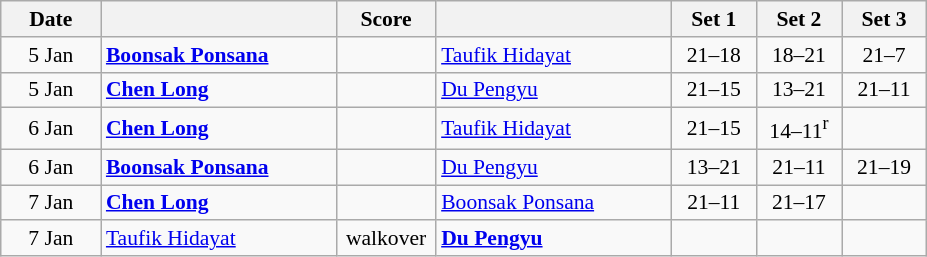<table class="wikitable" style="text-align: center; font-size:90% ">
<tr>
<th width="60">Date</th>
<th align="right" width="150"></th>
<th width="60">Score</th>
<th align="left" width="150"></th>
<th width="50">Set 1</th>
<th width="50">Set 2</th>
<th width="50">Set 3</th>
</tr>
<tr>
<td>5 Jan</td>
<td align=left><strong> <a href='#'>Boonsak Ponsana</a></strong></td>
<td align=center></td>
<td align=left> <a href='#'>Taufik Hidayat</a></td>
<td>21–18</td>
<td>18–21</td>
<td>21–7</td>
</tr>
<tr>
<td>5 Jan</td>
<td align=left><strong> <a href='#'>Chen Long</a></strong></td>
<td align=center></td>
<td align=left> <a href='#'>Du Pengyu</a></td>
<td>21–15</td>
<td>13–21</td>
<td>21–11</td>
</tr>
<tr>
<td>6 Jan</td>
<td align=left><strong> <a href='#'>Chen Long</a></strong></td>
<td align=center></td>
<td align=left> <a href='#'>Taufik Hidayat</a></td>
<td>21–15</td>
<td>14–11<sup>r</sup></td>
<td></td>
</tr>
<tr>
<td>6 Jan</td>
<td align=left><strong> <a href='#'>Boonsak Ponsana</a></strong></td>
<td align=center></td>
<td align=left> <a href='#'>Du Pengyu</a></td>
<td>13–21</td>
<td>21–11</td>
<td>21–19</td>
</tr>
<tr>
<td>7 Jan</td>
<td align=left><strong> <a href='#'>Chen Long</a></strong></td>
<td align=center></td>
<td align=left> <a href='#'>Boonsak Ponsana</a></td>
<td>21–11</td>
<td>21–17</td>
<td></td>
</tr>
<tr>
<td>7 Jan</td>
<td align=left> <a href='#'>Taufik Hidayat</a></td>
<td align=center>walkover</td>
<td align=left><strong> <a href='#'>Du Pengyu</a></strong></td>
<td></td>
<td></td>
<td></td>
</tr>
</table>
